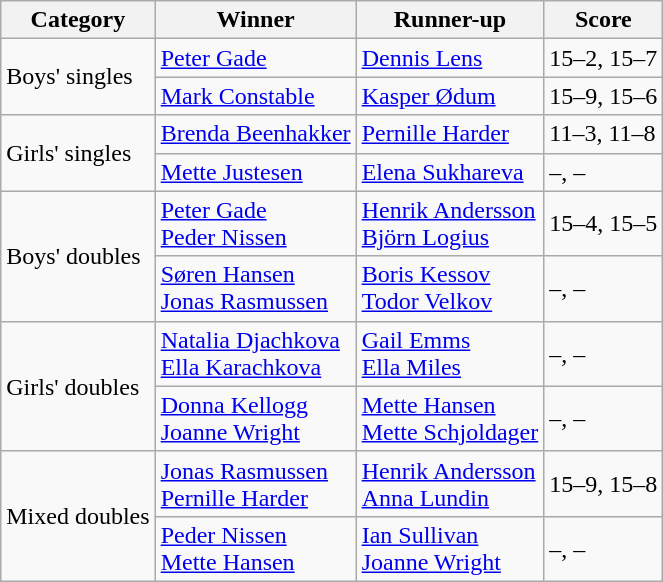<table class="wikitable">
<tr>
<th>Category</th>
<th>Winner</th>
<th>Runner-up</th>
<th>Score</th>
</tr>
<tr>
<td rowspan=2>Boys' singles</td>
<td> <a href='#'>Peter Gade</a></td>
<td> <a href='#'>Dennis Lens</a></td>
<td>15–2, 15–7</td>
</tr>
<tr>
<td> <a href='#'>Mark Constable</a></td>
<td> <a href='#'>Kasper Ødum</a></td>
<td>15–9, 15–6</td>
</tr>
<tr>
<td rowspan=2>Girls' singles</td>
<td> <a href='#'>Brenda Beenhakker</a></td>
<td> <a href='#'>Pernille Harder</a></td>
<td>11–3, 11–8</td>
</tr>
<tr>
<td> <a href='#'>Mette Justesen</a></td>
<td> <a href='#'>Elena Sukhareva</a></td>
<td>–, –</td>
</tr>
<tr>
<td rowspan=2>Boys' doubles</td>
<td> <a href='#'>Peter Gade</a><br> <a href='#'>Peder Nissen</a></td>
<td> <a href='#'>Henrik Andersson</a><br> <a href='#'>Björn Logius</a></td>
<td>15–4, 15–5</td>
</tr>
<tr>
<td> <a href='#'>Søren Hansen</a><br>   <a href='#'>Jonas Rasmussen</a></td>
<td> <a href='#'>Boris Kessov</a><br> <a href='#'>Todor Velkov</a></td>
<td>–, –</td>
</tr>
<tr>
<td rowspan=2>Girls' doubles</td>
<td> <a href='#'>Natalia Djachkova</a><br>  <a href='#'>Ella Karachkova</a></td>
<td> <a href='#'>Gail Emms</a><br> <a href='#'>Ella Miles</a></td>
<td>–, –</td>
</tr>
<tr>
<td> <a href='#'>Donna Kellogg</a><br> <a href='#'>Joanne Wright</a></td>
<td> <a href='#'>Mette Hansen</a><br> <a href='#'>Mette Schjoldager</a></td>
<td>–, –</td>
</tr>
<tr>
<td rowspan=2>Mixed doubles</td>
<td> <a href='#'>Jonas Rasmussen</a><br> <a href='#'>Pernille Harder</a></td>
<td> <a href='#'>Henrik Andersson</a><br> <a href='#'>Anna Lundin</a></td>
<td>15–9, 15–8</td>
</tr>
<tr>
<td> <a href='#'>Peder Nissen</a><br> <a href='#'>Mette Hansen</a></td>
<td> <a href='#'>Ian Sullivan</a><br> <a href='#'>Joanne Wright</a></td>
<td>–, –</td>
</tr>
</table>
